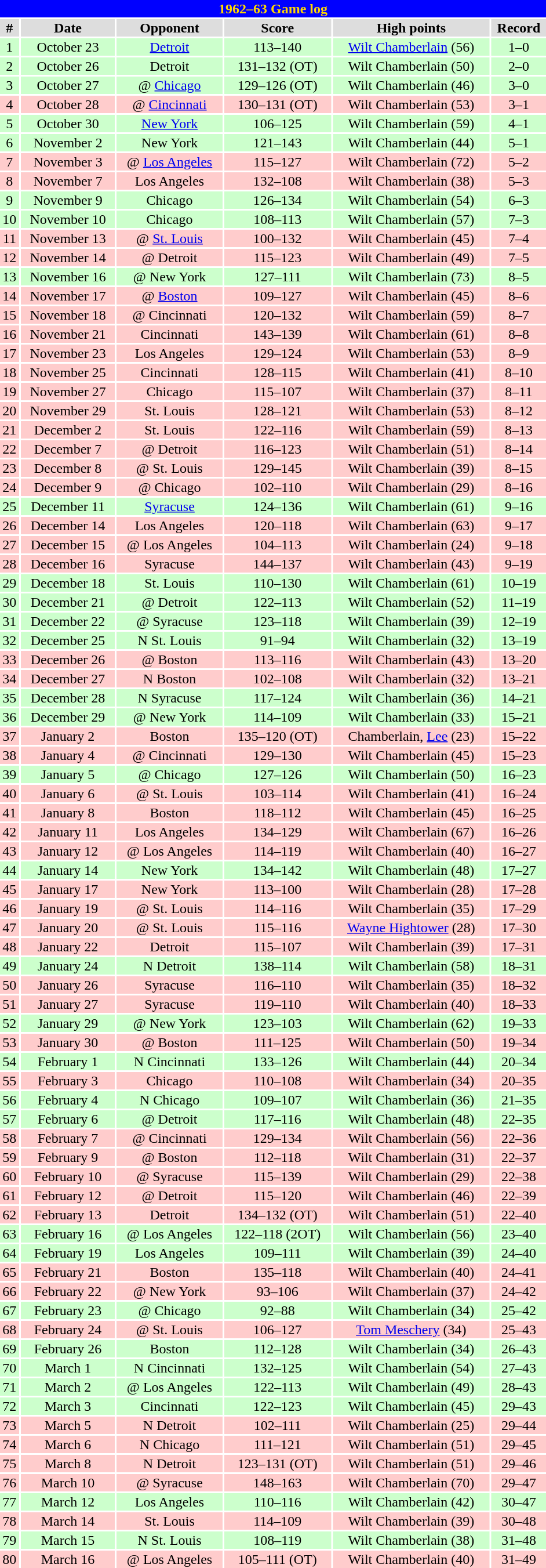<table class="toccolours collapsible" width=50% style="clear:both; margin:1.5em auto; text-align:center">
<tr>
<th colspan=11 style="background:#0000FF; color:#FFD700;">1962–63 Game log</th>
</tr>
<tr align="center" bgcolor="#dddddd">
<td><strong>#</strong></td>
<td><strong>Date</strong></td>
<td><strong>Opponent</strong></td>
<td><strong>Score</strong></td>
<td><strong>High points</strong></td>
<td><strong>Record</strong></td>
</tr>
<tr align="center" bgcolor="#ccffcc">
<td>1</td>
<td>October 23</td>
<td><a href='#'>Detroit</a></td>
<td>113–140</td>
<td><a href='#'>Wilt Chamberlain</a> (56)</td>
<td>1–0</td>
</tr>
<tr align="center" bgcolor="#ccffcc">
<td>2</td>
<td>October 26</td>
<td>Detroit</td>
<td>131–132 (OT)</td>
<td>Wilt Chamberlain (50)</td>
<td>2–0</td>
</tr>
<tr align="center" bgcolor="#ccffcc">
<td>3</td>
<td>October 27</td>
<td>@ <a href='#'>Chicago</a></td>
<td>129–126 (OT)</td>
<td>Wilt Chamberlain (46)</td>
<td>3–0</td>
</tr>
<tr align="center" bgcolor="#ffcccc">
<td>4</td>
<td>October 28</td>
<td>@ <a href='#'>Cincinnati</a></td>
<td>130–131 (OT)</td>
<td>Wilt Chamberlain (53)</td>
<td>3–1</td>
</tr>
<tr align="center" bgcolor="#ccffcc">
<td>5</td>
<td>October 30</td>
<td><a href='#'>New York</a></td>
<td>106–125</td>
<td>Wilt Chamberlain (59)</td>
<td>4–1</td>
</tr>
<tr align="center" bgcolor="#ccffcc">
<td>6</td>
<td>November 2</td>
<td>New York</td>
<td>121–143</td>
<td>Wilt Chamberlain (44)</td>
<td>5–1</td>
</tr>
<tr align="center" bgcolor="#ffcccc">
<td>7</td>
<td>November 3</td>
<td>@ <a href='#'>Los Angeles</a></td>
<td>115–127</td>
<td>Wilt Chamberlain (72)</td>
<td>5–2</td>
</tr>
<tr align="center" bgcolor="#ffcccc">
<td>8</td>
<td>November 7</td>
<td>Los Angeles</td>
<td>132–108</td>
<td>Wilt Chamberlain (38)</td>
<td>5–3</td>
</tr>
<tr align="center" bgcolor="#ccffcc">
<td>9</td>
<td>November 9</td>
<td>Chicago</td>
<td>126–134</td>
<td>Wilt Chamberlain (54)</td>
<td>6–3</td>
</tr>
<tr align="center" bgcolor="#ccffcc">
<td>10</td>
<td>November 10</td>
<td>Chicago</td>
<td>108–113</td>
<td>Wilt Chamberlain (57)</td>
<td>7–3</td>
</tr>
<tr align="center" bgcolor="#ffcccc">
<td>11</td>
<td>November 13</td>
<td>@ <a href='#'>St. Louis</a></td>
<td>100–132</td>
<td>Wilt Chamberlain (45)</td>
<td>7–4</td>
</tr>
<tr align="center" bgcolor="#ffcccc">
<td>12</td>
<td>November 14</td>
<td>@ Detroit</td>
<td>115–123</td>
<td>Wilt Chamberlain (49)</td>
<td>7–5</td>
</tr>
<tr align="center" bgcolor="#ccffcc">
<td>13</td>
<td>November 16</td>
<td>@ New York</td>
<td>127–111</td>
<td>Wilt Chamberlain (73)</td>
<td>8–5</td>
</tr>
<tr align="center" bgcolor="#ffcccc">
<td>14</td>
<td>November 17</td>
<td>@ <a href='#'>Boston</a></td>
<td>109–127</td>
<td>Wilt Chamberlain (45)</td>
<td>8–6</td>
</tr>
<tr align="center" bgcolor="#ffcccc">
<td>15</td>
<td>November 18</td>
<td>@ Cincinnati</td>
<td>120–132</td>
<td>Wilt Chamberlain (59)</td>
<td>8–7</td>
</tr>
<tr align="center" bgcolor="#ffcccc">
<td>16</td>
<td>November 21</td>
<td>Cincinnati</td>
<td>143–139</td>
<td>Wilt Chamberlain (61)</td>
<td>8–8</td>
</tr>
<tr align="center" bgcolor="#ffcccc">
<td>17</td>
<td>November 23</td>
<td>Los Angeles</td>
<td>129–124</td>
<td>Wilt Chamberlain (53)</td>
<td>8–9</td>
</tr>
<tr align="center" bgcolor="#ffcccc">
<td>18</td>
<td>November 25</td>
<td>Cincinnati</td>
<td>128–115</td>
<td>Wilt Chamberlain (41)</td>
<td>8–10</td>
</tr>
<tr align="center" bgcolor="#ffcccc">
<td>19</td>
<td>November 27</td>
<td>Chicago</td>
<td>115–107</td>
<td>Wilt Chamberlain (37)</td>
<td>8–11</td>
</tr>
<tr align="center" bgcolor="#ffcccc">
<td>20</td>
<td>November 29</td>
<td>St. Louis</td>
<td>128–121</td>
<td>Wilt Chamberlain (53)</td>
<td>8–12</td>
</tr>
<tr align="center" bgcolor="#ffcccc">
<td>21</td>
<td>December 2</td>
<td>St. Louis</td>
<td>122–116</td>
<td>Wilt Chamberlain (59)</td>
<td>8–13</td>
</tr>
<tr align="center" bgcolor="#ffcccc">
<td>22</td>
<td>December 7</td>
<td>@ Detroit</td>
<td>116–123</td>
<td>Wilt Chamberlain (51)</td>
<td>8–14</td>
</tr>
<tr align="center" bgcolor="#ffcccc">
<td>23</td>
<td>December 8</td>
<td>@ St. Louis</td>
<td>129–145</td>
<td>Wilt Chamberlain (39)</td>
<td>8–15</td>
</tr>
<tr align="center" bgcolor="#ffcccc">
<td>24</td>
<td>December 9</td>
<td>@ Chicago</td>
<td>102–110</td>
<td>Wilt Chamberlain (29)</td>
<td>8–16</td>
</tr>
<tr align="center" bgcolor="#ccffcc">
<td>25</td>
<td>December 11</td>
<td><a href='#'>Syracuse</a></td>
<td>124–136</td>
<td>Wilt Chamberlain (61)</td>
<td>9–16</td>
</tr>
<tr align="center" bgcolor="#ffcccc">
<td>26</td>
<td>December 14</td>
<td>Los Angeles</td>
<td>120–118</td>
<td>Wilt Chamberlain (63)</td>
<td>9–17</td>
</tr>
<tr align="center" bgcolor="#ffcccc">
<td>27</td>
<td>December 15</td>
<td>@ Los Angeles</td>
<td>104–113</td>
<td>Wilt Chamberlain (24)</td>
<td>9–18</td>
</tr>
<tr align="center" bgcolor="#ffcccc">
<td>28</td>
<td>December 16</td>
<td>Syracuse</td>
<td>144–137</td>
<td>Wilt Chamberlain (43)</td>
<td>9–19</td>
</tr>
<tr align="center" bgcolor="#ccffcc">
<td>29</td>
<td>December 18</td>
<td>St. Louis</td>
<td>110–130</td>
<td>Wilt Chamberlain (61)</td>
<td>10–19</td>
</tr>
<tr align="center" bgcolor="#ccffcc">
<td>30</td>
<td>December 21</td>
<td>@ Detroit</td>
<td>122–113</td>
<td>Wilt Chamberlain (52)</td>
<td>11–19</td>
</tr>
<tr align="center" bgcolor="#ccffcc">
<td>31</td>
<td>December 22</td>
<td>@ Syracuse</td>
<td>123–118</td>
<td>Wilt Chamberlain (39)</td>
<td>12–19</td>
</tr>
<tr align="center" bgcolor="#ccffcc">
<td>32</td>
<td>December 25</td>
<td>N St. Louis</td>
<td>91–94</td>
<td>Wilt Chamberlain (32)</td>
<td>13–19</td>
</tr>
<tr align="center" bgcolor="#ffcccc">
<td>33</td>
<td>December 26</td>
<td>@ Boston</td>
<td>113–116</td>
<td>Wilt Chamberlain (43)</td>
<td>13–20</td>
</tr>
<tr align="center" bgcolor="#ffcccc">
<td>34</td>
<td>December 27</td>
<td>N Boston</td>
<td>102–108</td>
<td>Wilt Chamberlain (32)</td>
<td>13–21</td>
</tr>
<tr align="center" bgcolor="#ccffcc">
<td>35</td>
<td>December 28</td>
<td>N Syracuse</td>
<td>117–124</td>
<td>Wilt Chamberlain (36)</td>
<td>14–21</td>
</tr>
<tr align="center" bgcolor="#ccffcc">
<td>36</td>
<td>December 29</td>
<td>@ New York</td>
<td>114–109</td>
<td>Wilt Chamberlain (33)</td>
<td>15–21</td>
</tr>
<tr align="center" bgcolor="#ffcccc">
<td>37</td>
<td>January 2</td>
<td>Boston</td>
<td>135–120 (OT)</td>
<td>Chamberlain, <a href='#'>Lee</a> (23)</td>
<td>15–22</td>
</tr>
<tr align="center" bgcolor="#ffcccc">
<td>38</td>
<td>January 4</td>
<td>@ Cincinnati</td>
<td>129–130</td>
<td>Wilt Chamberlain (45)</td>
<td>15–23</td>
</tr>
<tr align="center" bgcolor="#ccffcc">
<td>39</td>
<td>January 5</td>
<td>@ Chicago</td>
<td>127–126</td>
<td>Wilt Chamberlain (50)</td>
<td>16–23</td>
</tr>
<tr align="center" bgcolor="#ffcccc">
<td>40</td>
<td>January 6</td>
<td>@ St. Louis</td>
<td>103–114</td>
<td>Wilt Chamberlain (41)</td>
<td>16–24</td>
</tr>
<tr align="center" bgcolor="#ffcccc">
<td>41</td>
<td>January 8</td>
<td>Boston</td>
<td>118–112</td>
<td>Wilt Chamberlain (45)</td>
<td>16–25</td>
</tr>
<tr align="center" bgcolor="#ffcccc">
<td>42</td>
<td>January 11</td>
<td>Los Angeles</td>
<td>134–129</td>
<td>Wilt Chamberlain (67)</td>
<td>16–26</td>
</tr>
<tr align="center" bgcolor="#ffcccc">
<td>43</td>
<td>January 12</td>
<td>@ Los Angeles</td>
<td>114–119</td>
<td>Wilt Chamberlain (40)</td>
<td>16–27</td>
</tr>
<tr align="center" bgcolor="#ccffcc">
<td>44</td>
<td>January 14</td>
<td>New York</td>
<td>134–142</td>
<td>Wilt Chamberlain (48)</td>
<td>17–27</td>
</tr>
<tr align="center" bgcolor="#ffcccc">
<td>45</td>
<td>January 17</td>
<td>New York</td>
<td>113–100</td>
<td>Wilt Chamberlain (28)</td>
<td>17–28</td>
</tr>
<tr align="center" bgcolor="#ffcccc">
<td>46</td>
<td>January 19</td>
<td>@ St. Louis</td>
<td>114–116</td>
<td>Wilt Chamberlain (35)</td>
<td>17–29</td>
</tr>
<tr align="center" bgcolor="#ffcccc">
<td>47</td>
<td>January 20</td>
<td>@ St. Louis</td>
<td>115–116</td>
<td><a href='#'>Wayne Hightower</a> (28)</td>
<td>17–30</td>
</tr>
<tr align="center" bgcolor="#ffcccc">
<td>48</td>
<td>January 22</td>
<td>Detroit</td>
<td>115–107</td>
<td>Wilt Chamberlain (39)</td>
<td>17–31</td>
</tr>
<tr align="center" bgcolor="#ccffcc">
<td>49</td>
<td>January 24</td>
<td>N Detroit</td>
<td>138–114</td>
<td>Wilt Chamberlain (58)</td>
<td>18–31</td>
</tr>
<tr align="center" bgcolor="#ffcccc">
<td>50</td>
<td>January 26</td>
<td>Syracuse</td>
<td>116–110</td>
<td>Wilt Chamberlain (35)</td>
<td>18–32</td>
</tr>
<tr align="center" bgcolor="#ffcccc">
<td>51</td>
<td>January 27</td>
<td>Syracuse</td>
<td>119–110</td>
<td>Wilt Chamberlain (40)</td>
<td>18–33</td>
</tr>
<tr align="center" bgcolor="#ccffcc">
<td>52</td>
<td>January 29</td>
<td>@ New York</td>
<td>123–103</td>
<td>Wilt Chamberlain (62)</td>
<td>19–33</td>
</tr>
<tr align="center" bgcolor="#ffcccc">
<td>53</td>
<td>January 30</td>
<td>@ Boston</td>
<td>111–125</td>
<td>Wilt Chamberlain (50)</td>
<td>19–34</td>
</tr>
<tr align="center" bgcolor="#ccffcc">
<td>54</td>
<td>February 1</td>
<td>N Cincinnati</td>
<td>133–126</td>
<td>Wilt Chamberlain (44)</td>
<td>20–34</td>
</tr>
<tr align="center" bgcolor="#ffcccc">
<td>55</td>
<td>February 3</td>
<td>Chicago</td>
<td>110–108</td>
<td>Wilt Chamberlain (34)</td>
<td>20–35</td>
</tr>
<tr align="center" bgcolor="#ccffcc">
<td>56</td>
<td>February 4</td>
<td>N Chicago</td>
<td>109–107</td>
<td>Wilt Chamberlain (36)</td>
<td>21–35</td>
</tr>
<tr align="center" bgcolor="#ccffcc">
<td>57</td>
<td>February 6</td>
<td>@ Detroit</td>
<td>117–116</td>
<td>Wilt Chamberlain (48)</td>
<td>22–35</td>
</tr>
<tr align="center" bgcolor="#ffcccc">
<td>58</td>
<td>February 7</td>
<td>@ Cincinnati</td>
<td>129–134</td>
<td>Wilt Chamberlain (56)</td>
<td>22–36</td>
</tr>
<tr align="center" bgcolor="#ffcccc">
<td>59</td>
<td>February 9</td>
<td>@ Boston</td>
<td>112–118</td>
<td>Wilt Chamberlain (31)</td>
<td>22–37</td>
</tr>
<tr align="center" bgcolor="#ffcccc">
<td>60</td>
<td>February 10</td>
<td>@ Syracuse</td>
<td>115–139</td>
<td>Wilt Chamberlain (29)</td>
<td>22–38</td>
</tr>
<tr align="center" bgcolor="#ffcccc">
<td>61</td>
<td>February 12</td>
<td>@ Detroit</td>
<td>115–120</td>
<td>Wilt Chamberlain (46)</td>
<td>22–39</td>
</tr>
<tr align="center" bgcolor="#ffcccc">
<td>62</td>
<td>February 13</td>
<td>Detroit</td>
<td>134–132 (OT)</td>
<td>Wilt Chamberlain (51)</td>
<td>22–40</td>
</tr>
<tr align="center" bgcolor="#ccffcc">
<td>63</td>
<td>February 16</td>
<td>@ Los Angeles</td>
<td>122–118 (2OT)</td>
<td>Wilt Chamberlain (56)</td>
<td>23–40</td>
</tr>
<tr align="center" bgcolor="#ccffcc">
<td>64</td>
<td>February 19</td>
<td>Los Angeles</td>
<td>109–111</td>
<td>Wilt Chamberlain (39)</td>
<td>24–40</td>
</tr>
<tr align="center" bgcolor="#ffcccc">
<td>65</td>
<td>February 21</td>
<td>Boston</td>
<td>135–118</td>
<td>Wilt Chamberlain (40)</td>
<td>24–41</td>
</tr>
<tr align="center" bgcolor="#ffcccc">
<td>66</td>
<td>February 22</td>
<td>@ New York</td>
<td>93–106</td>
<td>Wilt Chamberlain (37)</td>
<td>24–42</td>
</tr>
<tr align="center" bgcolor="#ccffcc">
<td>67</td>
<td>February 23</td>
<td>@ Chicago</td>
<td>92–88</td>
<td>Wilt Chamberlain (34)</td>
<td>25–42</td>
</tr>
<tr align="center" bgcolor="#ffcccc">
<td>68</td>
<td>February 24</td>
<td>@ St. Louis</td>
<td>106–127</td>
<td><a href='#'>Tom Meschery</a> (34)</td>
<td>25–43</td>
</tr>
<tr align="center" bgcolor="#ccffcc">
<td>69</td>
<td>February 26</td>
<td>Boston</td>
<td>112–128</td>
<td>Wilt Chamberlain (34)</td>
<td>26–43</td>
</tr>
<tr align="center" bgcolor="#ccffcc">
<td>70</td>
<td>March 1</td>
<td>N Cincinnati</td>
<td>132–125</td>
<td>Wilt Chamberlain (54)</td>
<td>27–43</td>
</tr>
<tr align="center" bgcolor="#ccffcc">
<td>71</td>
<td>March 2</td>
<td>@ Los Angeles</td>
<td>122–113</td>
<td>Wilt Chamberlain (49)</td>
<td>28–43</td>
</tr>
<tr align="center" bgcolor="#ccffcc">
<td>72</td>
<td>March 3</td>
<td>Cincinnati</td>
<td>122–123</td>
<td>Wilt Chamberlain (45)</td>
<td>29–43</td>
</tr>
<tr align="center" bgcolor="#ffcccc">
<td>73</td>
<td>March 5</td>
<td>N Detroit</td>
<td>102–111</td>
<td>Wilt Chamberlain (25)</td>
<td>29–44</td>
</tr>
<tr align="center" bgcolor="#ffcccc">
<td>74</td>
<td>March 6</td>
<td>N Chicago</td>
<td>111–121</td>
<td>Wilt Chamberlain (51)</td>
<td>29–45</td>
</tr>
<tr align="center" bgcolor="#ffcccc">
<td>75</td>
<td>March 8</td>
<td>N Detroit</td>
<td>123–131 (OT)</td>
<td>Wilt Chamberlain (51)</td>
<td>29–46</td>
</tr>
<tr align="center" bgcolor="#ffcccc">
<td>76</td>
<td>March 10</td>
<td>@ Syracuse</td>
<td>148–163</td>
<td>Wilt Chamberlain (70)</td>
<td>29–47</td>
</tr>
<tr align="center" bgcolor="#ccffcc">
<td>77</td>
<td>March 12</td>
<td>Los Angeles</td>
<td>110–116</td>
<td>Wilt Chamberlain (42)</td>
<td>30–47</td>
</tr>
<tr align="center" bgcolor="#ffcccc">
<td>78</td>
<td>March 14</td>
<td>St. Louis</td>
<td>114–109</td>
<td>Wilt Chamberlain (39)</td>
<td>30–48</td>
</tr>
<tr align="center" bgcolor="#ccffcc">
<td>79</td>
<td>March 15</td>
<td>N St. Louis</td>
<td>108–119</td>
<td>Wilt Chamberlain (38)</td>
<td>31–48</td>
</tr>
<tr align="center" bgcolor="#ffcccc">
<td>80</td>
<td>March 16</td>
<td>@ Los Angeles</td>
<td>105–111 (OT)</td>
<td>Wilt Chamberlain (40)</td>
<td>31–49</td>
</tr>
</table>
